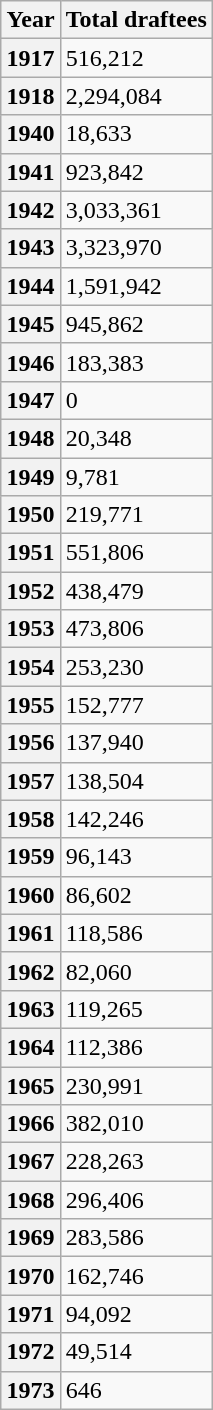<table class="mw-collapsible mw-collapsed wikitable" style="float: right; clear: right; margin-left: 1em">
<tr>
<th>Year</th>
<th><strong>Total draftees</strong></th>
</tr>
<tr>
<th>1917</th>
<td>516,212</td>
</tr>
<tr>
<th>1918</th>
<td>2,294,084</td>
</tr>
<tr>
<th>1940</th>
<td>18,633</td>
</tr>
<tr>
<th>1941</th>
<td>923,842</td>
</tr>
<tr>
<th>1942</th>
<td>3,033,361</td>
</tr>
<tr>
<th>1943</th>
<td>3,323,970</td>
</tr>
<tr>
<th>1944</th>
<td>1,591,942</td>
</tr>
<tr>
<th>1945</th>
<td>945,862</td>
</tr>
<tr>
<th>1946</th>
<td>183,383</td>
</tr>
<tr>
<th>1947</th>
<td>0</td>
</tr>
<tr>
<th>1948</th>
<td>20,348</td>
</tr>
<tr>
<th>1949</th>
<td>9,781</td>
</tr>
<tr>
<th>1950</th>
<td>219,771</td>
</tr>
<tr>
<th>1951</th>
<td>551,806</td>
</tr>
<tr>
<th>1952</th>
<td>438,479</td>
</tr>
<tr>
<th>1953</th>
<td>473,806</td>
</tr>
<tr>
<th>1954</th>
<td>253,230</td>
</tr>
<tr>
<th>1955</th>
<td>152,777</td>
</tr>
<tr>
<th>1956</th>
<td>137,940</td>
</tr>
<tr>
<th>1957</th>
<td>138,504</td>
</tr>
<tr>
<th>1958</th>
<td>142,246</td>
</tr>
<tr>
<th>1959</th>
<td>96,143</td>
</tr>
<tr>
<th>1960</th>
<td>86,602</td>
</tr>
<tr>
<th>1961</th>
<td>118,586</td>
</tr>
<tr>
<th>1962</th>
<td>82,060</td>
</tr>
<tr>
<th>1963</th>
<td>119,265</td>
</tr>
<tr>
<th>1964</th>
<td>112,386</td>
</tr>
<tr>
<th>1965</th>
<td>230,991</td>
</tr>
<tr>
<th>1966</th>
<td>382,010</td>
</tr>
<tr>
<th>1967</th>
<td>228,263</td>
</tr>
<tr>
<th>1968</th>
<td>296,406</td>
</tr>
<tr>
<th>1969</th>
<td>283,586</td>
</tr>
<tr>
<th>1970</th>
<td>162,746</td>
</tr>
<tr>
<th>1971</th>
<td>94,092</td>
</tr>
<tr>
<th>1972</th>
<td>49,514</td>
</tr>
<tr>
<th>1973</th>
<td>646</td>
</tr>
</table>
